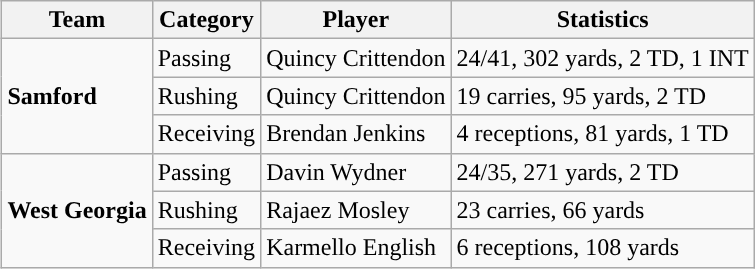<table class="wikitable" style="float: right;">
<tr>
<th>Team</th>
<th>Category</th>
<th>Player</th>
<th>Statistics</th>
</tr>
<tr>
<td rowspan=3><strong>Samford</strong></td>
<td>Passing</td>
<td>Quincy Crittendon</td>
<td>24/41, 302 yards, 2 TD, 1 INT</td>
</tr>
<tr>
<td>Rushing</td>
<td>Quincy Crittendon</td>
<td>19 carries, 95 yards, 2 TD</td>
</tr>
<tr>
<td>Receiving</td>
<td>Brendan Jenkins</td>
<td>4 receptions, 81 yards, 1 TD</td>
</tr>
<tr>
<td rowspan=3><strong>West Georgia</strong></td>
<td>Passing</td>
<td>Davin Wydner</td>
<td>24/35, 271 yards, 2 TD</td>
</tr>
<tr>
<td>Rushing</td>
<td>Rajaez Mosley</td>
<td>23 carries, 66 yards</td>
</tr>
<tr>
<td>Receiving</td>
<td>Karmello English</td>
<td>6 receptions, 108 yards</td>
</tr>
</table>
